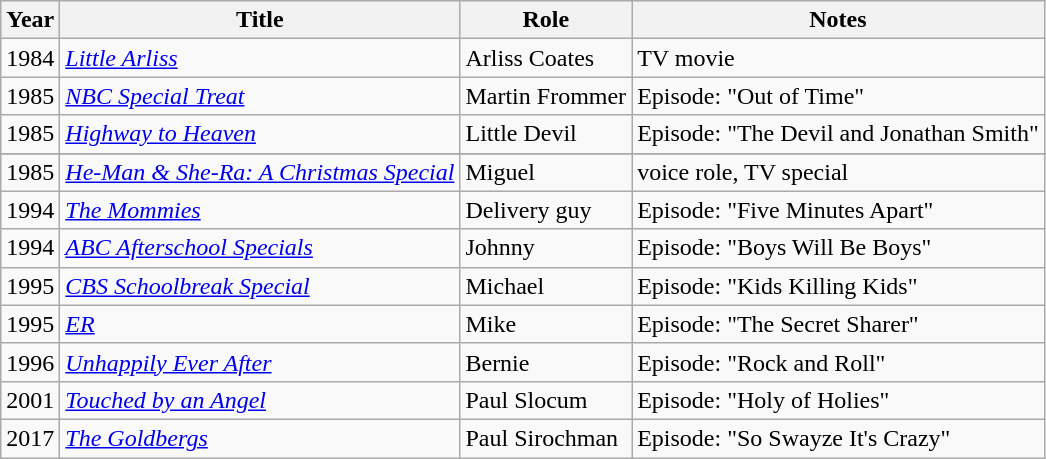<table class="wikitable sortable">
<tr>
<th>Year</th>
<th>Title</th>
<th>Role</th>
<th class="unsortable">Notes</th>
</tr>
<tr>
<td>1984</td>
<td><em><a href='#'>Little Arliss</a></em></td>
<td>Arliss Coates</td>
<td>TV movie</td>
</tr>
<tr>
<td>1985</td>
<td><em><a href='#'>NBC Special Treat</a></em></td>
<td>Martin Frommer</td>
<td>Episode: "Out of Time"</td>
</tr>
<tr>
<td>1985</td>
<td><em><a href='#'>Highway to Heaven</a></em></td>
<td>Little Devil</td>
<td>Episode: "The Devil and Jonathan Smith"</td>
</tr>
<tr>
</tr>
<tr>
<td>1985</td>
<td><em><a href='#'>He-Man & She-Ra: A Christmas Special</a></em></td>
<td>Miguel</td>
<td>voice role, TV special</td>
</tr>
<tr>
<td>1994</td>
<td><em><a href='#'>The Mommies</a></em></td>
<td>Delivery guy</td>
<td>Episode: "Five Minutes Apart"</td>
</tr>
<tr>
<td>1994</td>
<td><em><a href='#'>ABC Afterschool Specials</a></em></td>
<td>Johnny</td>
<td>Episode: "Boys Will Be Boys"</td>
</tr>
<tr>
<td>1995</td>
<td><em><a href='#'>CBS Schoolbreak Special</a></em></td>
<td>Michael</td>
<td>Episode: "Kids Killing Kids"</td>
</tr>
<tr>
<td>1995</td>
<td><em><a href='#'>ER</a></em></td>
<td>Mike</td>
<td>Episode: "The Secret Sharer"</td>
</tr>
<tr>
<td>1996</td>
<td><em><a href='#'>Unhappily Ever After</a></em></td>
<td>Bernie</td>
<td>Episode: "Rock and Roll"</td>
</tr>
<tr>
<td>2001</td>
<td><em><a href='#'>Touched by an Angel</a></em></td>
<td>Paul Slocum</td>
<td>Episode: "Holy of Holies"</td>
</tr>
<tr>
<td>2017</td>
<td><em><a href='#'>The Goldbergs</a></em></td>
<td>Paul Sirochman</td>
<td>Episode: "So Swayze It's Crazy"</td>
</tr>
</table>
